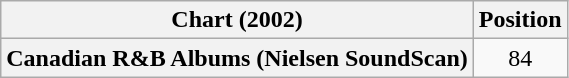<table class="wikitable plainrowheaders" style="text-align:center">
<tr>
<th scope="col">Chart (2002)</th>
<th scope="col">Position</th>
</tr>
<tr>
<th scope="row">Canadian R&B Albums (Nielsen SoundScan)</th>
<td>84</td>
</tr>
</table>
